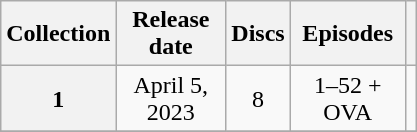<table class="wikitable" style="text-align: center; width: 22%">
<tr>
<th scope="col" 175px;>Collection</th>
<th scope="col" 125px;>Release date</th>
<th scope="col">Discs</th>
<th scope="col">Episodes</th>
<th scope="col"></th>
</tr>
<tr>
<th scope="row">1</th>
<td>April 5, 2023</td>
<td>8</td>
<td>1–52 + OVA</td>
<td></td>
</tr>
<tr>
</tr>
</table>
